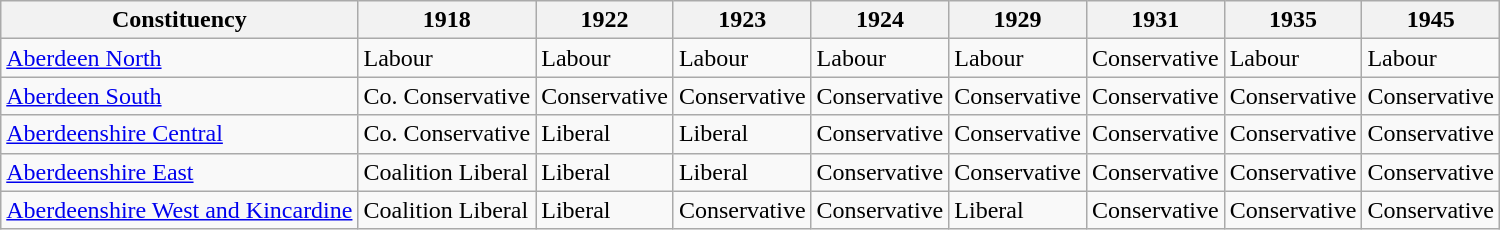<table class="wikitable">
<tr>
<th>Constituency</th>
<th>1918</th>
<th>1922</th>
<th>1923</th>
<th>1924</th>
<th>1929</th>
<th>1931</th>
<th>1935</th>
<th>1945</th>
</tr>
<tr>
<td><a href='#'>Aberdeen North</a></td>
<td bgcolor=>Labour</td>
<td bgcolor=>Labour</td>
<td bgcolor=>Labour</td>
<td bgcolor=>Labour</td>
<td bgcolor=>Labour</td>
<td bgcolor=>Conservative</td>
<td bgcolor=>Labour</td>
<td bgcolor=>Labour</td>
</tr>
<tr>
<td><a href='#'>Aberdeen South</a></td>
<td bgcolor=>Co. Conservative</td>
<td bgcolor=>Conservative</td>
<td bgcolor=>Conservative</td>
<td bgcolor=>Conservative</td>
<td bgcolor=>Conservative</td>
<td bgcolor=>Conservative</td>
<td bgcolor=>Conservative</td>
<td bgcolor=>Conservative</td>
</tr>
<tr>
<td><a href='#'>Aberdeenshire Central</a></td>
<td bgcolor=>Co. Conservative</td>
<td bgcolor=>Liberal</td>
<td bgcolor=>Liberal</td>
<td bgcolor=>Conservative</td>
<td bgcolor=>Conservative</td>
<td bgcolor=>Conservative</td>
<td bgcolor=>Conservative</td>
<td bgcolor=>Conservative</td>
</tr>
<tr>
<td><a href='#'>Aberdeenshire East</a></td>
<td bgcolor=>Coalition Liberal</td>
<td bgcolor=>Liberal</td>
<td bgcolor=>Liberal</td>
<td bgcolor=>Conservative</td>
<td bgcolor=>Conservative</td>
<td bgcolor=>Conservative</td>
<td bgcolor=>Conservative</td>
<td bgcolor=>Conservative</td>
</tr>
<tr>
<td><a href='#'>Aberdeenshire West and Kincardine</a></td>
<td bgcolor=>Coalition Liberal</td>
<td bgcolor=>Liberal</td>
<td bgcolor=>Conservative</td>
<td bgcolor=>Conservative</td>
<td bgcolor=>Liberal</td>
<td bgcolor=>Conservative</td>
<td bgcolor=>Conservative</td>
<td bgcolor=>Conservative</td>
</tr>
</table>
